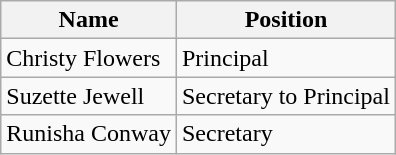<table class="wikitable">
<tr>
<th>Name</th>
<th>Position</th>
</tr>
<tr>
<td>Christy Flowers</td>
<td>Principal</td>
</tr>
<tr>
<td>Suzette Jewell</td>
<td>Secretary to Principal</td>
</tr>
<tr>
<td>Runisha Conway</td>
<td>Secretary</td>
</tr>
</table>
